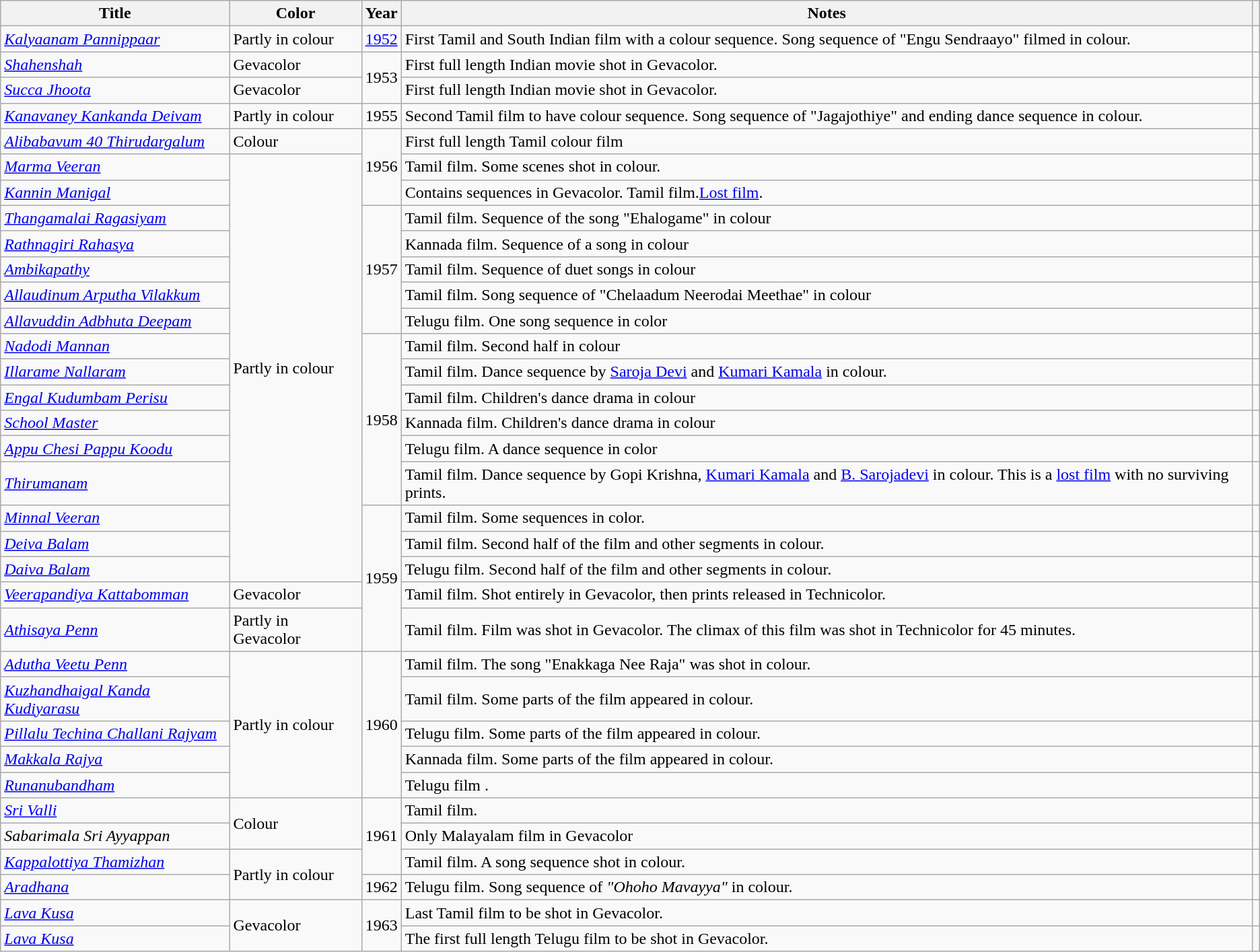<table class="wikitable sortable">
<tr>
<th>Title</th>
<th>Color</th>
<th>Year</th>
<th>Notes</th>
<th></th>
</tr>
<tr>
<td><em><a href='#'>Kalyaanam Pannippaar</a></em></td>
<td>Partly in colour</td>
<td><a href='#'>1952</a></td>
<td>First Tamil and South Indian film with a colour sequence. Song sequence of "Engu Sendraayo" filmed in colour.</td>
<td></td>
</tr>
<tr>
<td><em><a href='#'>Shahenshah</a></em></td>
<td>Gevacolor</td>
<td rowspan="2">1953</td>
<td>First full length Indian movie shot in Gevacolor.</td>
<td></td>
</tr>
<tr>
<td><em><a href='#'>Succa Jhoota</a></em></td>
<td>Gevacolor</td>
<td>First full length Indian movie shot in Gevacolor.</td>
<td></td>
</tr>
<tr>
<td><em><a href='#'>Kanavaney Kankanda Deivam</a></em></td>
<td>Partly in colour</td>
<td>1955</td>
<td>Second Tamil film to have colour sequence. Song sequence of "Jagajothiye" and ending dance sequence in colour.</td>
<td></td>
</tr>
<tr>
<td><em><a href='#'>Alibabavum 40 Thirudargalum</a></em></td>
<td>Colour</td>
<td rowspan="3">1956</td>
<td>First full length Tamil colour film</td>
<td></td>
</tr>
<tr>
<td><em><a href='#'>Marma Veeran</a></em></td>
<td rowspan="16">Partly in colour</td>
<td>Tamil film. Some scenes shot in colour.</td>
<td></td>
</tr>
<tr>
<td><em><a href='#'>Kannin Manigal</a></em></td>
<td>Contains sequences in Gevacolor. Tamil film.<a href='#'>Lost film</a>.</td>
<td></td>
</tr>
<tr>
<td><em><a href='#'>Thangamalai Ragasiyam</a></em></td>
<td rowspan="5">1957</td>
<td>Tamil film. Sequence of the song "Ehalogame" in colour</td>
<td></td>
</tr>
<tr>
<td><em><a href='#'>Rathnagiri Rahasya</a></em></td>
<td>Kannada film. Sequence of a song in colour</td>
<td></td>
</tr>
<tr>
<td><em><a href='#'>Ambikapathy</a></em></td>
<td>Tamil film. Sequence of duet songs in colour</td>
<td></td>
</tr>
<tr>
<td><em><a href='#'>Allaudinum Arputha Vilakkum</a></em></td>
<td>Tamil film. Song sequence of "Chelaadum Neerodai Meethae" in colour</td>
<td></td>
</tr>
<tr>
<td><em><a href='#'>Allavuddin Adbhuta Deepam</a></em></td>
<td>Telugu film. One song sequence in color</td>
<td></td>
</tr>
<tr>
<td><em><a href='#'>Nadodi Mannan</a></em></td>
<td rowspan="6">1958</td>
<td>Tamil film. Second half in colour</td>
<td></td>
</tr>
<tr>
<td><em><a href='#'>Illarame Nallaram</a></em></td>
<td>Tamil film. Dance sequence by <a href='#'>Saroja Devi</a> and <a href='#'>Kumari Kamala</a> in colour.</td>
<td></td>
</tr>
<tr>
<td><em><a href='#'>Engal Kudumbam Perisu</a></em></td>
<td>Tamil film. Children's dance drama in colour</td>
<td></td>
</tr>
<tr>
<td><em><a href='#'>School Master</a></em></td>
<td>Kannada film. Children's dance drama in colour</td>
<td></td>
</tr>
<tr>
<td><em><a href='#'>Appu Chesi Pappu Koodu</a></em></td>
<td>Telugu film. A dance sequence in color</td>
<td></td>
</tr>
<tr>
<td><em><a href='#'>Thirumanam</a></em></td>
<td>Tamil film. Dance sequence by Gopi Krishna, <a href='#'>Kumari Kamala</a> and <a href='#'>B. Sarojadevi</a> in colour. This is a <a href='#'>lost film</a> with no surviving prints.</td>
<td></td>
</tr>
<tr>
<td><em><a href='#'>Minnal Veeran</a></em></td>
<td rowspan="5">1959</td>
<td>Tamil film. Some sequences in color.</td>
<td></td>
</tr>
<tr>
<td><em><a href='#'>Deiva Balam</a></em></td>
<td>Tamil film. Second half of the film and other segments in colour.</td>
<td></td>
</tr>
<tr>
<td><em><a href='#'>Daiva Balam</a></em></td>
<td>Telugu film. Second half of the film and other segments in colour.</td>
<td></td>
</tr>
<tr>
<td><em><a href='#'>Veerapandiya Kattabomman</a></em></td>
<td>Gevacolor</td>
<td>Tamil film. Shot entirely in Gevacolor, then prints released in Technicolor.</td>
<td></td>
</tr>
<tr>
<td><em><a href='#'>Athisaya Penn</a></em></td>
<td>Partly in Gevacolor</td>
<td>Tamil film. Film was shot in Gevacolor. The climax of this film was shot in Technicolor for 45 minutes.</td>
<td></td>
</tr>
<tr>
<td><em><a href='#'>Adutha Veetu Penn</a></em></td>
<td rowspan="5">Partly in colour</td>
<td rowspan="5">1960</td>
<td>Tamil film. The song "Enakkaga Nee Raja" was shot in colour.</td>
<td></td>
</tr>
<tr>
<td><em><a href='#'>Kuzhandhaigal Kanda Kudiyarasu</a></em></td>
<td>Tamil film. Some parts of the film appeared in colour.</td>
<td></td>
</tr>
<tr>
<td><em><a href='#'>Pillalu Techina Challani Rajyam</a></em></td>
<td>Telugu film. Some parts of the film appeared in colour.</td>
<td></td>
</tr>
<tr>
<td><em><a href='#'>Makkala Rajya</a></em></td>
<td>Kannada film. Some parts of the film appeared in colour.</td>
<td></td>
</tr>
<tr>
<td><em><a href='#'>Runanubandham</a></em></td>
<td>Telugu film .</td>
<td></td>
</tr>
<tr>
<td><em><a href='#'>Sri Valli</a></em></td>
<td rowspan="2">Colour</td>
<td rowspan="3">1961</td>
<td>Tamil film.</td>
<td></td>
</tr>
<tr>
<td><em>Sabarimala Sri Ayyappan</em></td>
<td>Only Malayalam film in Gevacolor</td>
<td></td>
</tr>
<tr>
<td><em><a href='#'>Kappalottiya Thamizhan</a></em></td>
<td rowspan="2">Partly in colour</td>
<td>Tamil film. A song sequence shot in colour.</td>
<td></td>
</tr>
<tr>
<td><em><a href='#'>Aradhana</a></em></td>
<td>1962</td>
<td>Telugu film. Song sequence of <em>"Ohoho Mavayya"</em> in colour.</td>
<td></td>
</tr>
<tr>
<td><em><a href='#'>Lava Kusa</a></em></td>
<td rowspan="2">Gevacolor</td>
<td rowspan="2">1963</td>
<td>Last Tamil film to be shot in Gevacolor.</td>
<td></td>
</tr>
<tr>
<td><em><a href='#'>Lava Kusa</a></em></td>
<td>The first full length Telugu film to be shot in Gevacolor.</td>
<td></td>
</tr>
</table>
